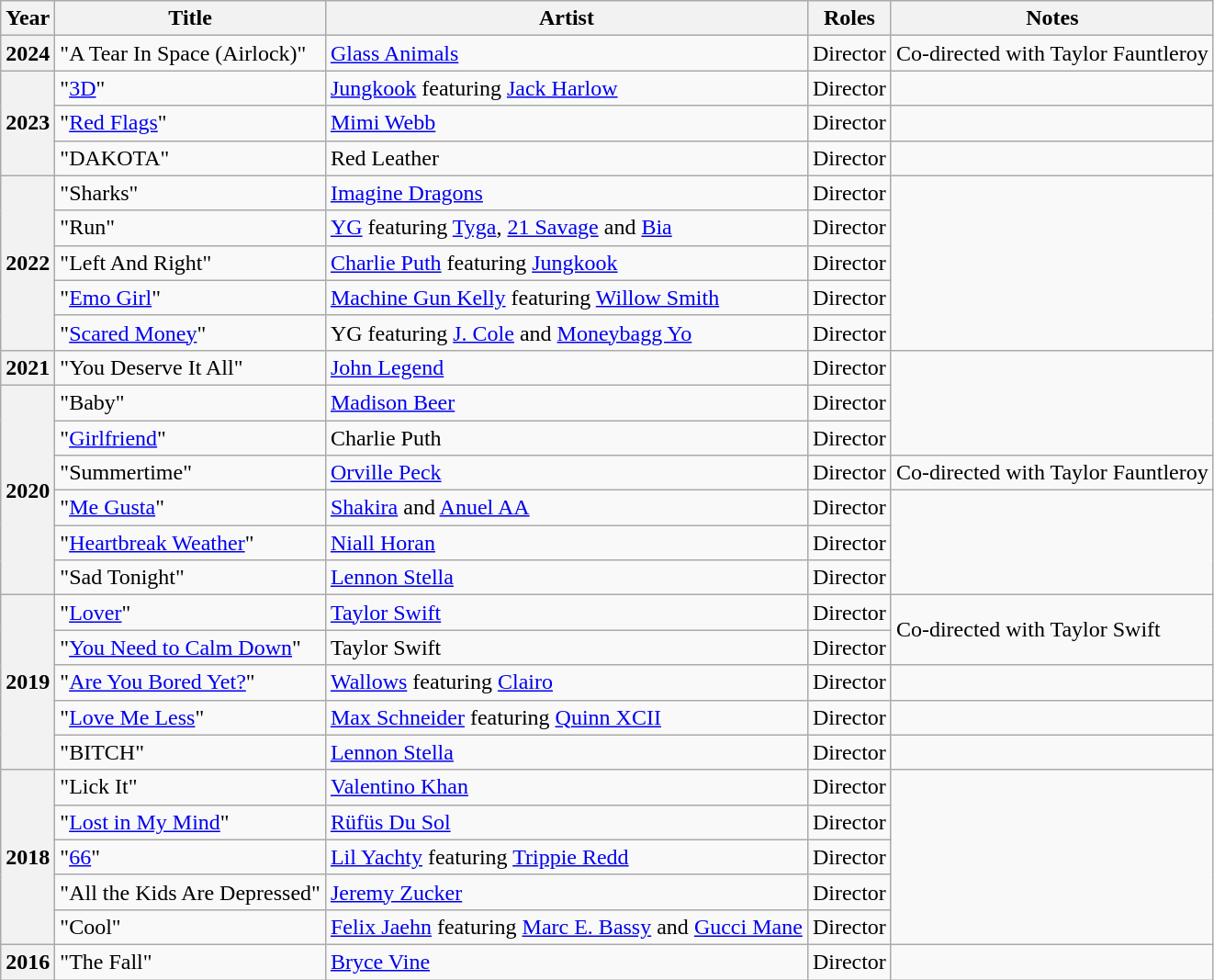<table class="wikitable sortable">
<tr>
<th>Year</th>
<th>Title</th>
<th>Artist</th>
<th class="unsortable">Roles</th>
<th class="unsortable">Notes</th>
</tr>
<tr>
<th scope="row">2024</th>
<td>"A Tear In Space (Airlock)"</td>
<td><a href='#'>Glass Animals</a></td>
<td>Director</td>
<td>Co-directed with Taylor Fauntleroy</td>
</tr>
<tr>
<th rowspan="3">2023</th>
<td>"<a href='#'>3D</a>"</td>
<td><a href='#'>Jungkook</a> featuring <a href='#'>Jack Harlow</a></td>
<td>Director</td>
<td></td>
</tr>
<tr>
<td>"<a href='#'>Red Flags</a>"</td>
<td><a href='#'>Mimi Webb</a></td>
<td>Director</td>
<td></td>
</tr>
<tr>
<td>"DAKOTA"</td>
<td>Red Leather</td>
<td>Director</td>
<td></td>
</tr>
<tr>
<th scope="row" rowspan="5">2022</th>
<td>"Sharks"</td>
<td><a href='#'>Imagine Dragons</a></td>
<td>Director</td>
<td rowspan="5"></td>
</tr>
<tr>
<td>"Run"</td>
<td><a href='#'>YG</a> featuring <a href='#'>Tyga</a>, <a href='#'>21 Savage</a> and <a href='#'>Bia</a></td>
<td>Director</td>
</tr>
<tr>
<td>"Left And Right"</td>
<td><a href='#'>Charlie Puth</a> featuring <a href='#'>Jungkook</a></td>
<td>Director</td>
</tr>
<tr>
<td>"<a href='#'>Emo Girl</a>"</td>
<td><a href='#'>Machine Gun Kelly</a> featuring <a href='#'>Willow Smith</a></td>
<td>Director</td>
</tr>
<tr>
<td>"<a href='#'>Scared Money</a>"</td>
<td>YG featuring <a href='#'>J. Cole</a> and <a href='#'>Moneybagg Yo</a></td>
<td>Director</td>
</tr>
<tr>
<th scope="row">2021</th>
<td>"You Deserve It All"</td>
<td><a href='#'>John Legend</a></td>
<td>Director</td>
<td rowspan="3"></td>
</tr>
<tr>
<th scope="row" rowspan="6">2020</th>
<td>"Baby"</td>
<td><a href='#'>Madison Beer</a></td>
<td>Director</td>
</tr>
<tr>
<td>"<a href='#'>Girlfriend</a>"</td>
<td>Charlie Puth</td>
<td>Director</td>
</tr>
<tr>
<td>"Summertime"</td>
<td><a href='#'>Orville Peck</a></td>
<td>Director</td>
<td>Co-directed with Taylor Fauntleroy</td>
</tr>
<tr>
<td>"<a href='#'>Me Gusta</a>"</td>
<td><a href='#'>Shakira</a> and <a href='#'>Anuel AA</a></td>
<td>Director</td>
<td rowspan="3"></td>
</tr>
<tr>
<td>"<a href='#'>Heartbreak Weather</a>"</td>
<td><a href='#'>Niall Horan</a></td>
<td>Director</td>
</tr>
<tr>
<td>"Sad Tonight"</td>
<td><a href='#'>Lennon Stella</a></td>
<td>Director</td>
</tr>
<tr>
<th scope="row" rowspan="5">2019</th>
<td>"<a href='#'>Lover</a>"</td>
<td><a href='#'>Taylor Swift</a></td>
<td>Director</td>
<td rowspan="2">Co-directed with Taylor Swift</td>
</tr>
<tr>
<td>"<a href='#'>You Need to Calm Down</a>"</td>
<td>Taylor Swift</td>
<td>Director</td>
</tr>
<tr>
<td>"<a href='#'>Are You Bored Yet?</a>"</td>
<td><a href='#'>Wallows</a> featuring <a href='#'>Clairo</a></td>
<td>Director</td>
<td></td>
</tr>
<tr>
<td>"<a href='#'>Love Me Less</a>"</td>
<td><a href='#'>Max Schneider</a> featuring <a href='#'>Quinn XCII</a></td>
<td>Director</td>
<td></td>
</tr>
<tr>
<td>"BITCH"</td>
<td><a href='#'>Lennon Stella</a></td>
<td>Director</td>
</tr>
<tr>
<th scope="row" rowspan="5">2018</th>
<td>"Lick It"</td>
<td><a href='#'>Valentino Khan</a></td>
<td>Director</td>
<td rowspan="5"></td>
</tr>
<tr>
<td>"<a href='#'>Lost in My Mind</a>"</td>
<td><a href='#'>Rüfüs Du Sol</a></td>
<td>Director</td>
</tr>
<tr>
<td>"<a href='#'>66</a>"</td>
<td><a href='#'>Lil Yachty</a> featuring <a href='#'>Trippie Redd</a></td>
<td>Director</td>
</tr>
<tr>
<td>"All the Kids Are Depressed"</td>
<td><a href='#'>Jeremy Zucker</a></td>
<td>Director</td>
</tr>
<tr>
<td>"Cool"</td>
<td><a href='#'>Felix Jaehn</a> featuring <a href='#'>Marc E. Bassy</a> and <a href='#'>Gucci Mane</a></td>
<td>Director</td>
</tr>
<tr>
<th scope="row">2016</th>
<td>"The Fall"</td>
<td><a href='#'>Bryce Vine</a></td>
<td>Director</td>
<td></td>
</tr>
</table>
